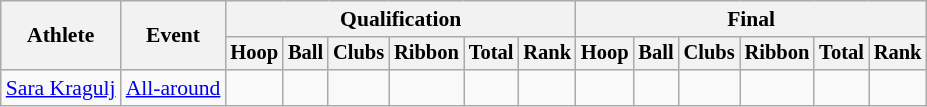<table class=wikitable style="font-size:90%">
<tr>
<th rowspan="2">Athlete</th>
<th rowspan="2">Event</th>
<th colspan=6>Qualification</th>
<th colspan=6>Final</th>
</tr>
<tr style="font-size:95%">
<th>Hoop</th>
<th>Ball</th>
<th>Clubs</th>
<th>Ribbon</th>
<th>Total</th>
<th>Rank</th>
<th>Hoop</th>
<th>Ball</th>
<th>Clubs</th>
<th>Ribbon</th>
<th>Total</th>
<th>Rank</th>
</tr>
<tr align=center>
<td align=left><a href='#'>Sara Kragulj</a></td>
<td align=left><a href='#'>All-around</a></td>
<td></td>
<td></td>
<td></td>
<td></td>
<td></td>
<td></td>
<td></td>
<td></td>
<td></td>
<td></td>
<td></td>
<td></td>
</tr>
</table>
